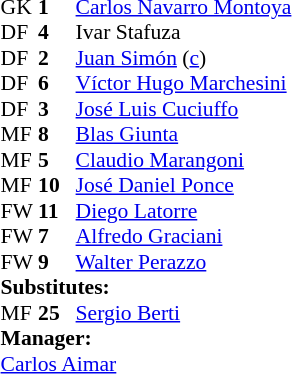<table style="font-size:90%; margin:0.2em auto;" cellspacing="0" cellpadding="0">
<tr>
<th width="25"></th>
<th width="25"></th>
</tr>
<tr>
<td>GK</td>
<td><strong>1</strong></td>
<td> <a href='#'>Carlos Navarro Montoya</a></td>
</tr>
<tr>
<td>DF</td>
<td><strong>4</strong></td>
<td> Ivar Stafuza</td>
</tr>
<tr>
<td>DF</td>
<td><strong>2</strong></td>
<td> <a href='#'>Juan Simón</a> (<a href='#'>c</a>)</td>
</tr>
<tr>
<td>DF</td>
<td><strong>6</strong></td>
<td> <a href='#'>Víctor Hugo Marchesini</a></td>
</tr>
<tr>
<td>DF</td>
<td><strong>3</strong></td>
<td> <a href='#'>José Luis Cuciuffo</a></td>
</tr>
<tr>
<td>MF</td>
<td><strong>8</strong></td>
<td> <a href='#'>Blas Giunta</a></td>
</tr>
<tr>
<td>MF</td>
<td><strong>5</strong></td>
<td> <a href='#'>Claudio Marangoni</a></td>
</tr>
<tr>
<td>MF</td>
<td><strong>10</strong></td>
<td> <a href='#'>José Daniel Ponce</a></td>
</tr>
<tr>
<td>FW</td>
<td><strong>11</strong></td>
<td> <a href='#'>Diego Latorre</a></td>
</tr>
<tr>
<td>FW</td>
<td><strong>7</strong></td>
<td> <a href='#'>Alfredo Graciani</a></td>
</tr>
<tr>
<td>FW</td>
<td><strong>9</strong></td>
<td> <a href='#'>Walter Perazzo</a></td>
<td></td>
<td></td>
</tr>
<tr>
<td colspan=3><strong>Substitutes:</strong></td>
</tr>
<tr>
<td>MF</td>
<td><strong>25</strong></td>
<td> <a href='#'>Sergio Berti</a></td>
<td></td>
<td></td>
</tr>
<tr>
<td colspan=3><strong>Manager:</strong></td>
</tr>
<tr>
<td colspan=4> <a href='#'>Carlos Aimar</a></td>
</tr>
</table>
